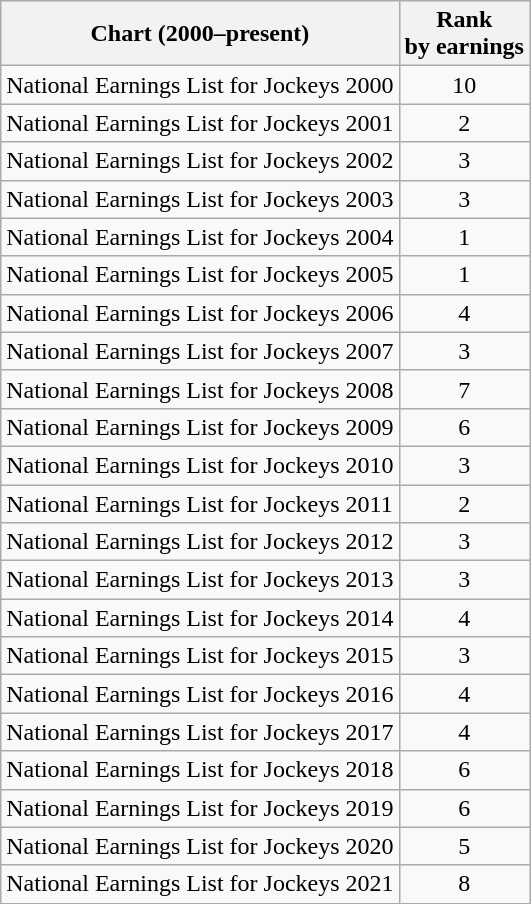<table class="wikitable sortable">
<tr>
<th>Chart (2000–present)</th>
<th>Rank<br>by earnings</th>
</tr>
<tr>
<td>National Earnings List for Jockeys 2000</td>
<td style="text-align:center;">10</td>
</tr>
<tr>
<td>National Earnings List for Jockeys 2001</td>
<td style="text-align:center;">2</td>
</tr>
<tr>
<td>National Earnings List for Jockeys 2002</td>
<td style="text-align:center;">3</td>
</tr>
<tr>
<td>National Earnings List for Jockeys 2003</td>
<td style="text-align:center;">3</td>
</tr>
<tr>
<td>National Earnings List for Jockeys 2004</td>
<td style="text-align:center;">1</td>
</tr>
<tr>
<td>National Earnings List for Jockeys 2005</td>
<td style="text-align:center;">1</td>
</tr>
<tr>
<td>National Earnings List for Jockeys 2006</td>
<td style="text-align:center;">4</td>
</tr>
<tr>
<td>National Earnings List for Jockeys 2007</td>
<td style="text-align:center;">3</td>
</tr>
<tr>
<td>National Earnings List for Jockeys 2008</td>
<td style="text-align:center;">7</td>
</tr>
<tr>
<td>National Earnings List for Jockeys 2009</td>
<td style="text-align:center;">6</td>
</tr>
<tr>
<td>National Earnings List for Jockeys 2010</td>
<td style="text-align:center;">3</td>
</tr>
<tr>
<td>National Earnings List for Jockeys 2011</td>
<td style="text-align:center;">2</td>
</tr>
<tr>
<td>National Earnings List for Jockeys 2012</td>
<td style="text-align:center;">3</td>
</tr>
<tr>
<td>National Earnings List for Jockeys 2013</td>
<td style="text-align:center;">3</td>
</tr>
<tr>
<td>National Earnings List for Jockeys 2014</td>
<td style="text-align:center;">4</td>
</tr>
<tr>
<td>National Earnings List for Jockeys 2015</td>
<td style="text-align:center;">3</td>
</tr>
<tr>
<td>National Earnings List for Jockeys 2016</td>
<td style="text-align:center;">4</td>
</tr>
<tr>
<td>National Earnings List for Jockeys 2017</td>
<td style="text-align:center;">4</td>
</tr>
<tr>
<td>National Earnings List for Jockeys 2018</td>
<td style="text-align:center;">6</td>
</tr>
<tr>
<td>National Earnings List for Jockeys 2019</td>
<td style="text-align:center;">6</td>
</tr>
<tr>
<td>National Earnings List for Jockeys 2020</td>
<td style="text-align:center;">5</td>
</tr>
<tr>
<td>National Earnings List for Jockeys 2021</td>
<td style="text-align:center;">8</td>
</tr>
</table>
